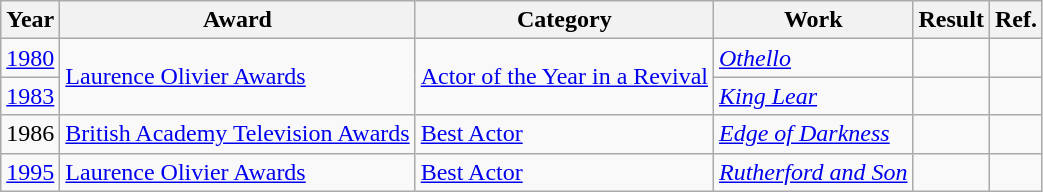<table class="wikitable">
<tr>
<th>Year</th>
<th>Award</th>
<th>Category</th>
<th>Work</th>
<th>Result</th>
<th>Ref.</th>
</tr>
<tr>
<td><a href='#'>1980</a></td>
<td rowspan="2"><a href='#'>Laurence Olivier Awards</a></td>
<td rowspan="2"><a href='#'>Actor of the Year in a Revival</a></td>
<td><em><a href='#'>Othello</a></em></td>
<td></td>
<td></td>
</tr>
<tr>
<td><a href='#'>1983</a></td>
<td><a href='#'><em>King Lear</em></a></td>
<td></td>
<td></td>
</tr>
<tr>
<td>1986</td>
<td><a href='#'>British Academy Television Awards</a></td>
<td><a href='#'>Best Actor</a></td>
<td><a href='#'><em>Edge of Darkness</em></a></td>
<td></td>
<td></td>
</tr>
<tr>
<td><a href='#'>1995</a></td>
<td><a href='#'>Laurence Olivier Awards</a></td>
<td><a href='#'>Best Actor</a></td>
<td><a href='#'><em>Rutherford and Son</em></a></td>
<td></td>
<td></td>
</tr>
</table>
